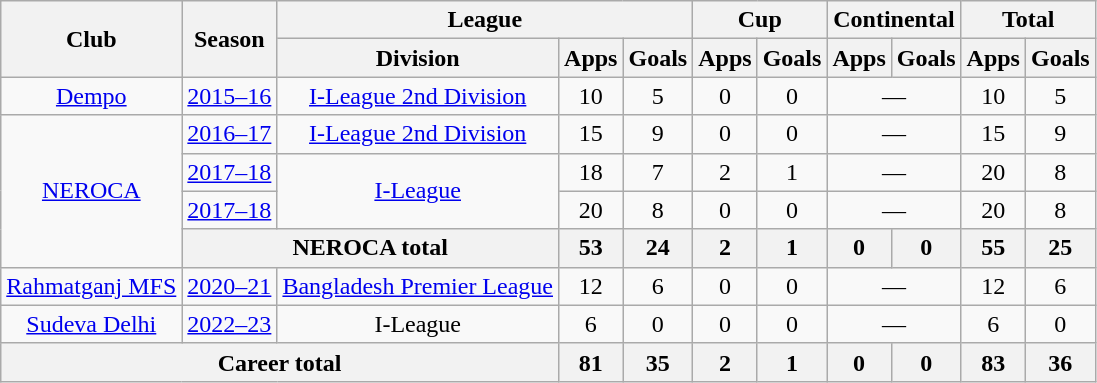<table class="wikitable" style="text-align: center;">
<tr>
<th rowspan="2">Club</th>
<th rowspan="2">Season</th>
<th colspan="3">League</th>
<th colspan="2">Cup</th>
<th colspan="2">Continental</th>
<th colspan="2">Total</th>
</tr>
<tr>
<th>Division</th>
<th>Apps</th>
<th>Goals</th>
<th>Apps</th>
<th>Goals</th>
<th>Apps</th>
<th>Goals</th>
<th>Apps</th>
<th>Goals</th>
</tr>
<tr>
<td rowspan="1"><a href='#'>Dempo</a></td>
<td><a href='#'>2015–16</a></td>
<td rowspan="1"><a href='#'>I-League 2nd Division</a></td>
<td>10</td>
<td>5</td>
<td>0</td>
<td>0</td>
<td colspan="2">—</td>
<td>10</td>
<td>5</td>
</tr>
<tr>
<td rowspan="4"><a href='#'>NEROCA</a></td>
<td><a href='#'>2016–17</a></td>
<td rowspan="1"><a href='#'>I-League 2nd Division</a></td>
<td>15</td>
<td>9</td>
<td>0</td>
<td>0</td>
<td colspan="2">—</td>
<td>15</td>
<td>9</td>
</tr>
<tr>
<td><a href='#'>2017–18</a></td>
<td rowspan="2"><a href='#'>I-League</a></td>
<td>18</td>
<td>7</td>
<td>2</td>
<td>1</td>
<td colspan="2">—</td>
<td>20</td>
<td>8</td>
</tr>
<tr>
<td><a href='#'>2017–18</a></td>
<td>20</td>
<td>8</td>
<td>0</td>
<td>0</td>
<td colspan="2">—</td>
<td>20</td>
<td>8</td>
</tr>
<tr>
<th colspan="2">NEROCA total</th>
<th>53</th>
<th>24</th>
<th>2</th>
<th>1</th>
<th>0</th>
<th>0</th>
<th>55</th>
<th>25</th>
</tr>
<tr>
<td rowspan="1"><a href='#'>Rahmatganj MFS</a></td>
<td><a href='#'>2020–21</a></td>
<td rowspan="1"><a href='#'>Bangladesh Premier League</a></td>
<td>12</td>
<td>6</td>
<td>0</td>
<td>0</td>
<td colspan="2">—</td>
<td>12</td>
<td>6</td>
</tr>
<tr>
<td rowspan="1"><a href='#'>Sudeva Delhi</a></td>
<td><a href='#'>2022–23</a></td>
<td rowspan="1">I-League</td>
<td>6</td>
<td>0</td>
<td>0</td>
<td>0</td>
<td colspan="2">—</td>
<td>6</td>
<td>0</td>
</tr>
<tr>
<th colspan="3">Career total</th>
<th>81</th>
<th>35</th>
<th>2</th>
<th>1</th>
<th>0</th>
<th>0</th>
<th>83</th>
<th>36</th>
</tr>
</table>
